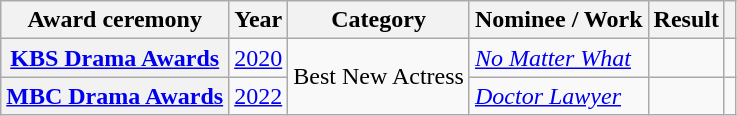<table class="wikitable plainrowheaders sortable">
<tr>
<th scope="col">Award ceremony</th>
<th scope="col">Year</th>
<th scope="col">Category</th>
<th scope="col">Nominee / Work</th>
<th scope="col">Result</th>
<th scope="col" class="unsortable"></th>
</tr>
<tr>
<th scope="row"><a href='#'>KBS Drama Awards</a></th>
<td style="text-align:center"><a href='#'>2020</a></td>
<td rowspan="2">Best New Actress</td>
<td><em><a href='#'>No Matter What</a></em></td>
<td></td>
<td style="text-align:center"></td>
</tr>
<tr>
<th scope="row"><a href='#'>MBC Drama Awards</a></th>
<td style="text-align:center"><a href='#'>2022</a></td>
<td><em><a href='#'>Doctor Lawyer</a></em></td>
<td></td>
<td style="text-align:center"></td>
</tr>
</table>
